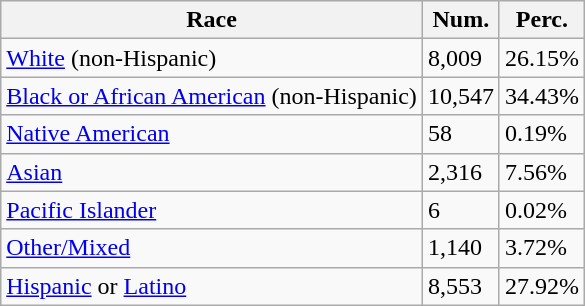<table class="wikitable">
<tr>
<th>Race</th>
<th>Num.</th>
<th>Perc.</th>
</tr>
<tr>
<td><a href='#'>White</a> (non-Hispanic)</td>
<td>8,009</td>
<td>26.15%</td>
</tr>
<tr>
<td><a href='#'>Black or African American</a> (non-Hispanic)</td>
<td>10,547</td>
<td>34.43%</td>
</tr>
<tr>
<td><a href='#'>Native American</a></td>
<td>58</td>
<td>0.19%</td>
</tr>
<tr>
<td><a href='#'>Asian</a></td>
<td>2,316</td>
<td>7.56%</td>
</tr>
<tr>
<td><a href='#'>Pacific Islander</a></td>
<td>6</td>
<td>0.02%</td>
</tr>
<tr>
<td><a href='#'>Other/Mixed</a></td>
<td>1,140</td>
<td>3.72%</td>
</tr>
<tr>
<td><a href='#'>Hispanic</a> or <a href='#'>Latino</a></td>
<td>8,553</td>
<td>27.92%</td>
</tr>
</table>
